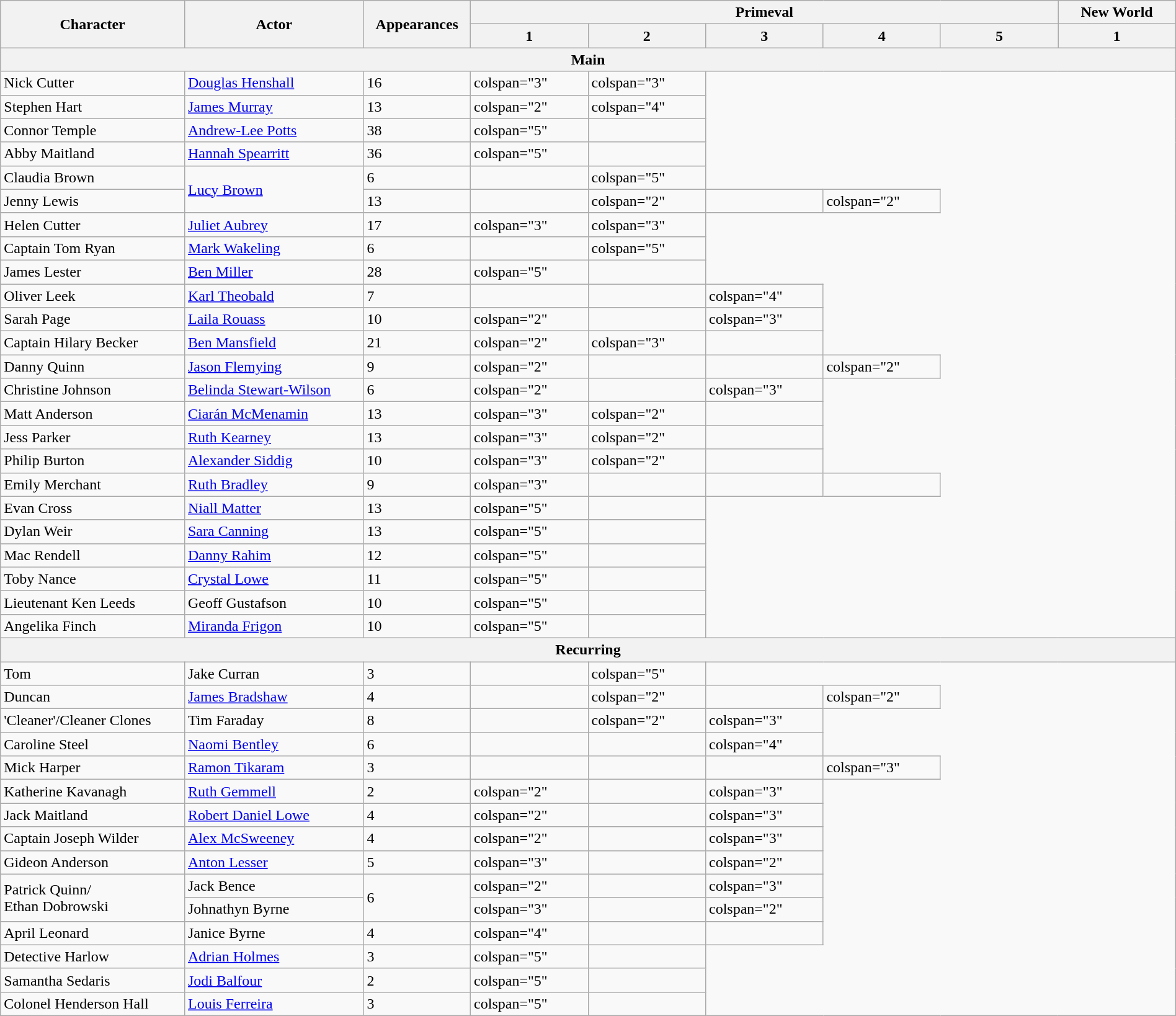<table class="wikitable" style="width:100%;">
<tr>
<th rowspan="2">Character</th>
<th rowspan="2">Actor</th>
<th rowspan="2">Appearances</th>
<th colspan="5">Primeval</th>
<th>New World</th>
</tr>
<tr>
<th style="width:10%;">1</th>
<th style="width:10%;">2</th>
<th style="width:10%;">3</th>
<th style="width:10%;">4</th>
<th style="width:10%;">5</th>
<th style="width:10%;">1</th>
</tr>
<tr>
<th colspan="9">Main</th>
</tr>
<tr>
<td>Nick Cutter</td>
<td><a href='#'>Douglas Henshall</a></td>
<td>16</td>
<td>colspan="3" </td>
<td>colspan="3"  </td>
</tr>
<tr>
<td>Stephen Hart</td>
<td><a href='#'>James Murray</a></td>
<td>13</td>
<td>colspan="2" </td>
<td>colspan="4"  </td>
</tr>
<tr>
<td>Connor Temple</td>
<td><a href='#'>Andrew-Lee Potts</a></td>
<td>38</td>
<td>colspan="5" </td>
<td></td>
</tr>
<tr>
<td>Abby Maitland</td>
<td><a href='#'>Hannah Spearritt</a></td>
<td>36</td>
<td>colspan="5" </td>
<td></td>
</tr>
<tr>
<td>Claudia Brown</td>
<td rowspan="2"><a href='#'>Lucy Brown</a></td>
<td>6</td>
<td></td>
<td>colspan="5"  </td>
</tr>
<tr>
<td>Jenny Lewis</td>
<td>13</td>
<td></td>
<td>colspan="2" </td>
<td></td>
<td>colspan="2"  </td>
</tr>
<tr>
<td>Helen Cutter</td>
<td><a href='#'>Juliet Aubrey</a></td>
<td>17</td>
<td>colspan="3" </td>
<td>colspan="3"  </td>
</tr>
<tr>
<td>Captain Tom Ryan</td>
<td><a href='#'>Mark Wakeling</a></td>
<td>6</td>
<td></td>
<td>colspan="5"  </td>
</tr>
<tr>
<td>James Lester</td>
<td><a href='#'>Ben Miller</a></td>
<td>28</td>
<td>colspan="5" </td>
<td></td>
</tr>
<tr>
<td>Oliver Leek</td>
<td><a href='#'>Karl Theobald</a></td>
<td>7</td>
<td></td>
<td></td>
<td>colspan="4"  </td>
</tr>
<tr>
<td>Sarah Page</td>
<td><a href='#'>Laila Rouass</a></td>
<td>10</td>
<td>colspan="2"  </td>
<td></td>
<td>colspan="3"  </td>
</tr>
<tr>
<td>Captain Hilary Becker</td>
<td><a href='#'>Ben Mansfield</a></td>
<td>21</td>
<td>colspan="2"  </td>
<td>colspan="3" </td>
<td></td>
</tr>
<tr>
<td>Danny Quinn</td>
<td><a href='#'>Jason Flemying</a></td>
<td>9</td>
<td>colspan="2"  </td>
<td></td>
<td></td>
<td>colspan="2"  </td>
</tr>
<tr>
<td>Christine Johnson</td>
<td><a href='#'>Belinda Stewart-Wilson</a></td>
<td>6</td>
<td>colspan="2"  </td>
<td></td>
<td>colspan="3"  </td>
</tr>
<tr>
<td>Matt Anderson</td>
<td><a href='#'>Ciarán McMenamin</a></td>
<td>13</td>
<td>colspan="3"  </td>
<td>colspan="2" </td>
<td></td>
</tr>
<tr>
<td>Jess Parker</td>
<td><a href='#'>Ruth Kearney</a></td>
<td>13</td>
<td>colspan="3"  </td>
<td>colspan="2" </td>
<td></td>
</tr>
<tr>
<td>Philip Burton</td>
<td><a href='#'>Alexander Siddig</a></td>
<td>10</td>
<td>colspan="3"  </td>
<td>colspan="2" </td>
<td></td>
</tr>
<tr>
<td>Emily Merchant</td>
<td><a href='#'>Ruth Bradley</a></td>
<td>9</td>
<td>colspan="3"  </td>
<td></td>
<td></td>
<td></td>
</tr>
<tr>
<td>Evan Cross</td>
<td><a href='#'>Niall Matter</a></td>
<td>13</td>
<td>colspan="5"  </td>
<td></td>
</tr>
<tr>
<td>Dylan Weir</td>
<td><a href='#'>Sara Canning</a></td>
<td>13</td>
<td>colspan="5"  </td>
<td></td>
</tr>
<tr>
<td>Mac Rendell</td>
<td><a href='#'>Danny Rahim</a></td>
<td>12</td>
<td>colspan="5"  </td>
<td></td>
</tr>
<tr>
<td>Toby Nance</td>
<td><a href='#'>Crystal Lowe</a></td>
<td>11</td>
<td>colspan="5"  </td>
<td></td>
</tr>
<tr>
<td>Lieutenant Ken Leeds</td>
<td>Geoff Gustafson</td>
<td>10</td>
<td>colspan="5"  </td>
<td></td>
</tr>
<tr>
<td>Angelika Finch</td>
<td><a href='#'>Miranda Frigon</a></td>
<td>10</td>
<td>colspan="5"  </td>
<td></td>
</tr>
<tr>
<th colspan="9">Recurring</th>
</tr>
<tr>
<td>Tom</td>
<td>Jake Curran</td>
<td>3</td>
<td></td>
<td>colspan="5"  </td>
</tr>
<tr>
<td>Duncan</td>
<td><a href='#'>James Bradshaw</a></td>
<td>4</td>
<td></td>
<td>colspan="2"  </td>
<td></td>
<td>colspan="2"  </td>
</tr>
<tr>
<td>'Cleaner'/Cleaner Clones</td>
<td>Tim Faraday</td>
<td>8</td>
<td></td>
<td>colspan="2" </td>
<td>colspan="3"  </td>
</tr>
<tr>
<td>Caroline Steel</td>
<td><a href='#'>Naomi Bentley</a></td>
<td>6</td>
<td></td>
<td></td>
<td>colspan="4"  </td>
</tr>
<tr>
<td>Mick Harper</td>
<td><a href='#'>Ramon Tikaram</a></td>
<td>3</td>
<td></td>
<td></td>
<td></td>
<td>colspan="3"  </td>
</tr>
<tr>
<td>Katherine Kavanagh</td>
<td><a href='#'>Ruth Gemmell</a></td>
<td>2</td>
<td>colspan="2"  </td>
<td></td>
<td>colspan="3"  </td>
</tr>
<tr>
<td>Jack Maitland</td>
<td><a href='#'>Robert Daniel Lowe</a></td>
<td>4</td>
<td>colspan="2"  </td>
<td></td>
<td>colspan="3"  </td>
</tr>
<tr>
<td>Captain Joseph Wilder</td>
<td><a href='#'>Alex McSweeney</a></td>
<td>4</td>
<td>colspan="2"  </td>
<td></td>
<td>colspan="3"  </td>
</tr>
<tr>
<td>Gideon Anderson</td>
<td><a href='#'>Anton Lesser</a></td>
<td>5</td>
<td>colspan="3"  </td>
<td></td>
<td>colspan="2"  </td>
</tr>
<tr>
<td rowspan="2">Patrick Quinn/<br>Ethan Dobrowski</td>
<td>Jack Bence</td>
<td rowspan="2">6</td>
<td>colspan="2"  </td>
<td></td>
<td>colspan="3"  </td>
</tr>
<tr>
<td>Johnathyn Byrne</td>
<td>colspan="3"  </td>
<td></td>
<td>colspan="2"  </td>
</tr>
<tr>
<td>April Leonard</td>
<td>Janice Byrne</td>
<td>4</td>
<td>colspan="4"  </td>
<td></td>
<td></td>
</tr>
<tr>
<td>Detective Harlow</td>
<td><a href='#'>Adrian Holmes</a></td>
<td>3</td>
<td>colspan="5"  </td>
<td></td>
</tr>
<tr>
<td>Samantha Sedaris</td>
<td><a href='#'>Jodi Balfour</a></td>
<td>2</td>
<td>colspan="5"  </td>
<td></td>
</tr>
<tr>
<td>Colonel Henderson Hall</td>
<td><a href='#'>Louis Ferreira</a></td>
<td>3</td>
<td>colspan="5"  </td>
<td></td>
</tr>
</table>
